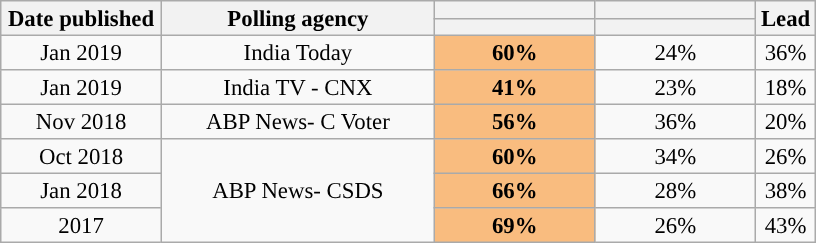<table class="wikitable sortable" style="text-align:center;font-size:95%;line-height:16px">
<tr>
<th rowspan="2" width="100px">Date published</th>
<th rowspan="2" width="175px">Polling agency</th>
<th style="background:"></th>
<th style="background:"></th>
<th rowspan="2">Lead</th>
</tr>
<tr>
<th width="100px" class="unsortable"></th>
<th width="100px" class="unsortable"></th>
</tr>
<tr>
<td>Jan 2019</td>
<td>India Today</td>
<td style="background:#F9BC7F"><strong>60%</strong></td>
<td>24%</td>
<td style="background:">36%</td>
</tr>
<tr>
<td>Jan 2019</td>
<td>India TV - CNX</td>
<td style="background:#F9BC7F"><strong>41%</strong></td>
<td>23%</td>
<td style="background:">18%</td>
</tr>
<tr>
<td>Nov 2018</td>
<td>ABP News- C Voter</td>
<td style="background:#F9BC7F"><strong>56%</strong></td>
<td>36%</td>
<td style="background:">20%</td>
</tr>
<tr>
<td>Oct 2018</td>
<td rowspan="3">ABP News- CSDS</td>
<td style="background:#F9BC7F"><strong>60%</strong></td>
<td>34%</td>
<td style="background:">26%</td>
</tr>
<tr>
<td>Jan 2018</td>
<td style="background:#F9BC7F"><strong>66%</strong></td>
<td>28%</td>
<td style="background:">38%</td>
</tr>
<tr>
<td>2017</td>
<td style="background:#F9BC7F"><strong>69%</strong></td>
<td>26%</td>
<td style="background:">43%</td>
</tr>
</table>
